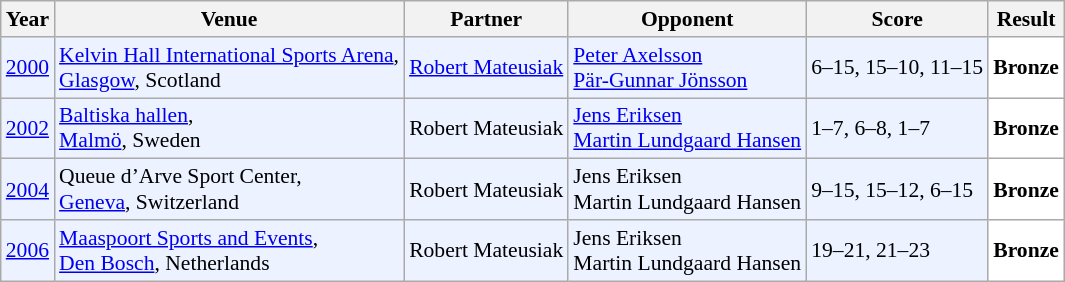<table class="sortable wikitable" style="font-size: 90%;">
<tr>
<th>Year</th>
<th>Venue</th>
<th>Partner</th>
<th>Opponent</th>
<th>Score</th>
<th>Result</th>
</tr>
<tr style="background:#ECF2FF">
<td align="center"><a href='#'>2000</a></td>
<td align="left"><a href='#'>Kelvin Hall International Sports Arena</a>,<br><a href='#'>Glasgow</a>, Scotland</td>
<td align="left"> <a href='#'>Robert Mateusiak</a></td>
<td align="left"> <a href='#'>Peter Axelsson</a><br> <a href='#'>Pär-Gunnar Jönsson</a></td>
<td align="left">6–15, 15–10, 11–15</td>
<td style="text-align:left; background:white"> <strong>Bronze</strong></td>
</tr>
<tr style="background:#ECF2FF">
<td align="center"><a href='#'>2002</a></td>
<td align="left"><a href='#'>Baltiska hallen</a>,<br><a href='#'>Malmö</a>, Sweden</td>
<td align="left"> Robert Mateusiak</td>
<td align="left"> <a href='#'>Jens Eriksen</a><br> <a href='#'>Martin Lundgaard Hansen</a></td>
<td align="left">1–7, 6–8, 1–7</td>
<td style="text-align:left; background:white"> <strong>Bronze</strong></td>
</tr>
<tr style="background:#ECF2FF">
<td align="center"><a href='#'>2004</a></td>
<td align="left">Queue d’Arve Sport Center,<br><a href='#'>Geneva</a>, Switzerland</td>
<td align="left"> Robert Mateusiak</td>
<td align="left"> Jens Eriksen<br> Martin Lundgaard Hansen</td>
<td align="left">9–15, 15–12, 6–15</td>
<td style="text-align:left; background:white"> <strong>Bronze</strong></td>
</tr>
<tr style="background:#ECF2FF">
<td align="center"><a href='#'>2006</a></td>
<td align="left"><a href='#'>Maaspoort Sports and Events</a>,<br><a href='#'>Den Bosch</a>, Netherlands</td>
<td align="left"> Robert Mateusiak</td>
<td align="left"> Jens Eriksen<br> Martin Lundgaard Hansen</td>
<td align="left">19–21, 21–23</td>
<td style="text-align:left; background:white"> <strong>Bronze</strong></td>
</tr>
</table>
